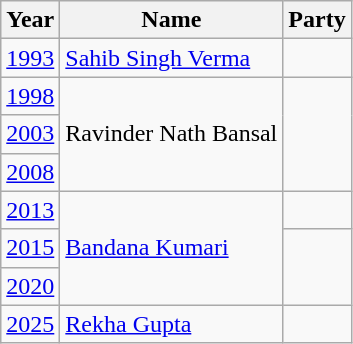<table class="wikitable">
<tr>
<th>Year</th>
<th>Name</th>
<th colspan=2>Party</th>
</tr>
<tr>
<td><a href='#'>1993</a></td>
<td><a href='#'>Sahib Singh Verma</a></td>
<td></td>
</tr>
<tr>
<td><a href='#'>1998</a></td>
<td rowspan="3">Ravinder Nath Bansal</td>
</tr>
<tr>
<td><a href='#'>2003</a></td>
</tr>
<tr>
<td><a href='#'>2008</a></td>
</tr>
<tr>
<td><a href='#'>2013</a></td>
<td rowspan="3"><a href='#'>Bandana Kumari</a></td>
<td></td>
</tr>
<tr>
<td><a href='#'>2015</a></td>
</tr>
<tr>
<td><a href='#'>2020</a></td>
</tr>
<tr>
<td><a href='#'>2025</a></td>
<td><a href='#'>Rekha Gupta</a></td>
<td></td>
</tr>
</table>
